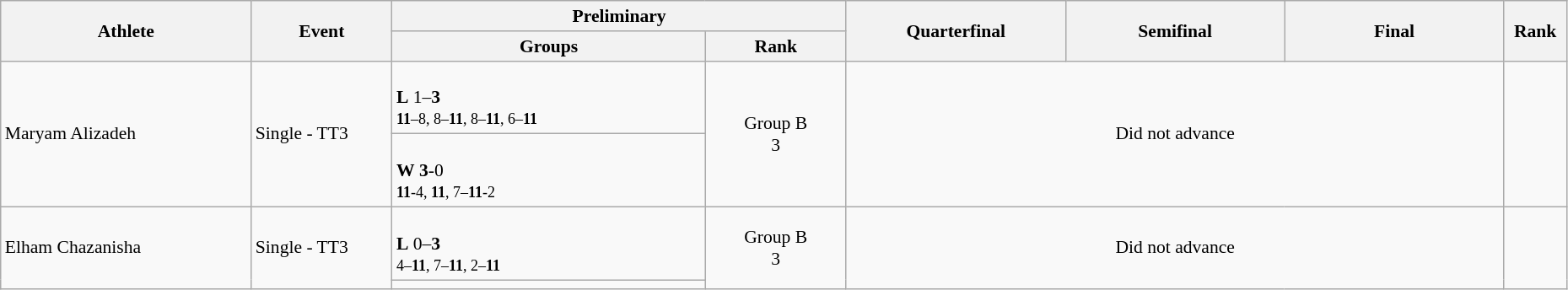<table class="wikitable" width="98%" style="text-align:left; font-size:90%">
<tr>
<th rowspan="2" width="16%">Athlete</th>
<th rowspan="2" width="9%">Event</th>
<th colspan="2">Preliminary</th>
<th rowspan="2" width="14%">Quarterfinal</th>
<th rowspan="2" width="14%">Semifinal</th>
<th rowspan="2" width="14%">Final</th>
<th rowspan="2" width="5%">Rank</th>
</tr>
<tr>
<th width="20%">Groups</th>
<th width="9%">Rank</th>
</tr>
<tr>
<td rowspan="2">Maryam  Alizadeh</td>
<td rowspan="2">Single - TT3</td>
<td><br><strong>L</strong> 1–<strong>3</strong><br><small><strong>11</strong>–8, 8–<strong>11</strong>,  8–<strong>11</strong>, 6–<strong>11</strong></small></td>
<td rowspan="2" align=center>Group B<br>3</td>
<td colspan=3 rowspan="2" align=center>Did not advance</td>
<td rowspan="2" align="center"></td>
</tr>
<tr>
<td><br><strong>W</strong> <strong>3</strong>-0<br><small><strong>11</strong>-4, <strong>11</strong>, 7–<strong>11</strong>-2</small></td>
</tr>
<tr>
<td rowspan="2">Elham Chazanisha</td>
<td rowspan="2">Single - TT3</td>
<td><br><strong>L</strong> 0–<strong>3</strong><br><small> 4–<strong>11</strong>,  7–<strong>11</strong>, 2–<strong>11</strong></small></td>
<td rowspan="2" align=center>Group B<br>3</td>
<td colspan=3 rowspan="2" align=center>Did not advance</td>
<td rowspan="2" align="center"></td>
</tr>
<tr>
<td></td>
</tr>
</table>
